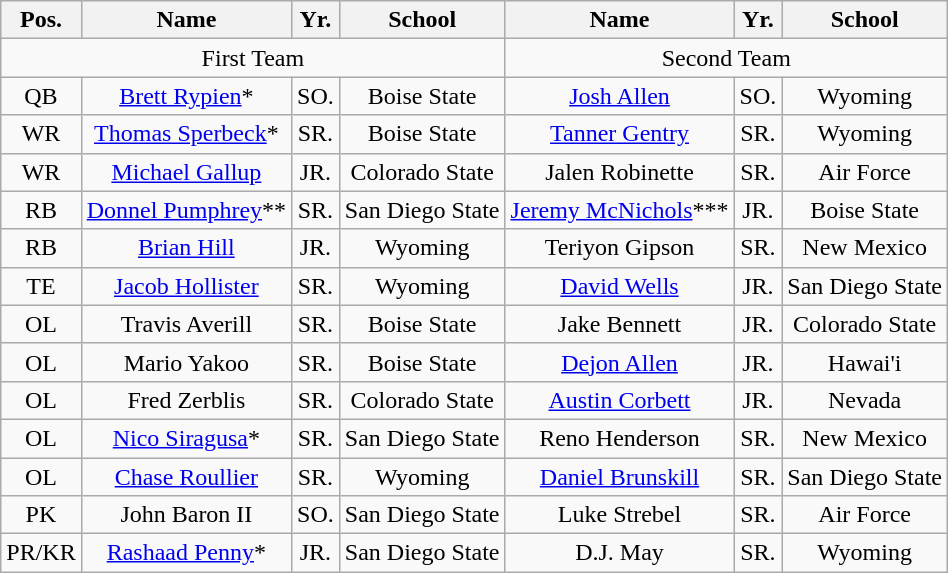<table class="wikitable">
<tr>
<th>Pos.</th>
<th>Name</th>
<th>Yr.</th>
<th>School</th>
<th>Name</th>
<th>Yr.</th>
<th>School</th>
</tr>
<tr>
<td colspan="4" style="text-align:center;">First Team</td>
<td colspan="4" style="text-align:center;">Second Team</td>
</tr>
<tr style="text-align:center;">
<td>QB</td>
<td><a href='#'>Brett Rypien</a>*</td>
<td>SO.</td>
<td>Boise State</td>
<td><a href='#'>Josh Allen</a></td>
<td>SO.</td>
<td>Wyoming</td>
</tr>
<tr style="text-align:center;">
<td>WR</td>
<td><a href='#'>Thomas Sperbeck</a>*</td>
<td>SR.</td>
<td>Boise State</td>
<td><a href='#'>Tanner Gentry</a></td>
<td>SR.</td>
<td>Wyoming</td>
</tr>
<tr style="text-align:center;">
<td>WR</td>
<td><a href='#'>Michael Gallup</a></td>
<td>JR.</td>
<td>Colorado State</td>
<td>Jalen Robinette</td>
<td>SR.</td>
<td>Air Force</td>
</tr>
<tr style="text-align:center;">
<td>RB</td>
<td><a href='#'>Donnel Pumphrey</a>**</td>
<td>SR.</td>
<td>San Diego State</td>
<td><a href='#'>Jeremy McNichols</a>***</td>
<td>JR.</td>
<td>Boise State</td>
</tr>
<tr style="text-align:center;">
<td>RB</td>
<td><a href='#'>Brian Hill</a></td>
<td>JR.</td>
<td>Wyoming</td>
<td>Teriyon Gipson</td>
<td>SR.</td>
<td>New Mexico</td>
</tr>
<tr style="text-align:center;">
<td>TE</td>
<td><a href='#'>Jacob Hollister</a></td>
<td>SR.</td>
<td>Wyoming</td>
<td><a href='#'>David Wells</a></td>
<td>JR.</td>
<td>San Diego State</td>
</tr>
<tr style="text-align:center;">
<td>OL</td>
<td>Travis Averill</td>
<td>SR.</td>
<td>Boise State</td>
<td>Jake Bennett</td>
<td>JR.</td>
<td>Colorado State</td>
</tr>
<tr style="text-align:center;">
<td>OL</td>
<td>Mario Yakoo</td>
<td>SR.</td>
<td>Boise State</td>
<td><a href='#'>Dejon Allen</a></td>
<td>JR.</td>
<td>Hawai'i</td>
</tr>
<tr style="text-align:center;">
<td>OL</td>
<td>Fred Zerblis</td>
<td>SR.</td>
<td>Colorado State</td>
<td><a href='#'>Austin Corbett</a></td>
<td>JR.</td>
<td>Nevada</td>
</tr>
<tr style="text-align:center;">
<td>OL</td>
<td><a href='#'>Nico Siragusa</a>*</td>
<td>SR.</td>
<td>San Diego State</td>
<td>Reno Henderson</td>
<td>SR.</td>
<td>New Mexico</td>
</tr>
<tr style="text-align:center;">
<td>OL</td>
<td><a href='#'>Chase Roullier</a></td>
<td>SR.</td>
<td>Wyoming</td>
<td><a href='#'>Daniel Brunskill</a></td>
<td>SR.</td>
<td>San Diego State</td>
</tr>
<tr style="text-align:center;">
<td>PK</td>
<td>John Baron II</td>
<td>SO.</td>
<td>San Diego State</td>
<td>Luke Strebel</td>
<td>SR.</td>
<td>Air Force</td>
</tr>
<tr style="text-align:center;">
<td>PR/KR</td>
<td><a href='#'>Rashaad Penny</a>*</td>
<td>JR.</td>
<td>San Diego State</td>
<td>D.J. May</td>
<td>SR.</td>
<td>Wyoming</td>
</tr>
</table>
